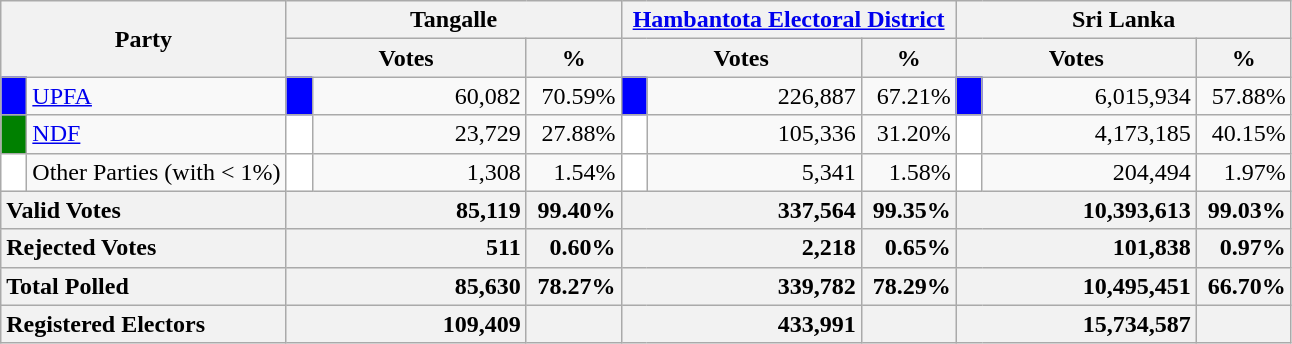<table class="wikitable">
<tr>
<th colspan="2" width="144px"rowspan="2">Party</th>
<th colspan="3" width="216px">Tangalle</th>
<th colspan="3" width="216px"><a href='#'>Hambantota Electoral District</a></th>
<th colspan="3" width="216px">Sri Lanka</th>
</tr>
<tr>
<th colspan="2" width="144px">Votes</th>
<th>%</th>
<th colspan="2" width="144px">Votes</th>
<th>%</th>
<th colspan="2" width="144px">Votes</th>
<th>%</th>
</tr>
<tr>
<td style="background-color:blue;" width="10px"></td>
<td style="text-align:left;"><a href='#'>UPFA</a></td>
<td style="background-color:blue;" width="10px"></td>
<td style="text-align:right;">60,082</td>
<td style="text-align:right;">70.59%</td>
<td style="background-color:blue;" width="10px"></td>
<td style="text-align:right;">226,887</td>
<td style="text-align:right;">67.21%</td>
<td style="background-color:blue;" width="10px"></td>
<td style="text-align:right;">6,015,934</td>
<td style="text-align:right;">57.88%</td>
</tr>
<tr>
<td style="background-color:green;" width="10px"></td>
<td style="text-align:left;"><a href='#'>NDF</a></td>
<td style="background-color:white;" width="10px"></td>
<td style="text-align:right;">23,729</td>
<td style="text-align:right;">27.88%</td>
<td style="background-color:white;" width="10px"></td>
<td style="text-align:right;">105,336</td>
<td style="text-align:right;">31.20%</td>
<td style="background-color:white;" width="10px"></td>
<td style="text-align:right;">4,173,185</td>
<td style="text-align:right;">40.15%</td>
</tr>
<tr>
<td style="background-color:white;" width="10px"></td>
<td style="text-align:left;">Other Parties (with < 1%)</td>
<td style="background-color:white;" width="10px"></td>
<td style="text-align:right;">1,308</td>
<td style="text-align:right;">1.54%</td>
<td style="background-color:white;" width="10px"></td>
<td style="text-align:right;">5,341</td>
<td style="text-align:right;">1.58%</td>
<td style="background-color:white;" width="10px"></td>
<td style="text-align:right;">204,494</td>
<td style="text-align:right;">1.97%</td>
</tr>
<tr>
<th colspan="2" width="144px"style="text-align:left;">Valid Votes</th>
<th style="text-align:right;"colspan="2" width="144px">85,119</th>
<th style="text-align:right;">99.40%</th>
<th style="text-align:right;"colspan="2" width="144px">337,564</th>
<th style="text-align:right;">99.35%</th>
<th style="text-align:right;"colspan="2" width="144px">10,393,613</th>
<th style="text-align:right;">99.03%</th>
</tr>
<tr>
<th colspan="2" width="144px"style="text-align:left;">Rejected Votes</th>
<th style="text-align:right;"colspan="2" width="144px">511</th>
<th style="text-align:right;">0.60%</th>
<th style="text-align:right;"colspan="2" width="144px">2,218</th>
<th style="text-align:right;">0.65%</th>
<th style="text-align:right;"colspan="2" width="144px">101,838</th>
<th style="text-align:right;">0.97%</th>
</tr>
<tr>
<th colspan="2" width="144px"style="text-align:left;">Total Polled</th>
<th style="text-align:right;"colspan="2" width="144px">85,630</th>
<th style="text-align:right;">78.27%</th>
<th style="text-align:right;"colspan="2" width="144px">339,782</th>
<th style="text-align:right;">78.29%</th>
<th style="text-align:right;"colspan="2" width="144px">10,495,451</th>
<th style="text-align:right;">66.70%</th>
</tr>
<tr>
<th colspan="2" width="144px"style="text-align:left;">Registered Electors</th>
<th style="text-align:right;"colspan="2" width="144px">109,409</th>
<th></th>
<th style="text-align:right;"colspan="2" width="144px">433,991</th>
<th></th>
<th style="text-align:right;"colspan="2" width="144px">15,734,587</th>
<th></th>
</tr>
</table>
